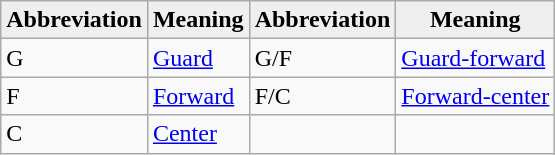<table class="wikitable">
<tr bgcolor="#efefef">
<td><strong>Abbreviation</strong></td>
<td align=center><strong>Meaning</strong></td>
<td align=center><strong>Abbreviation</strong></td>
<td align=center><strong>Meaning</strong></td>
</tr>
<tr>
<td>G</td>
<td><a href='#'>Guard</a></td>
<td>G/F</td>
<td><a href='#'>Guard-forward</a></td>
</tr>
<tr>
<td>F</td>
<td><a href='#'>Forward</a></td>
<td>F/C</td>
<td><a href='#'>Forward-center</a></td>
</tr>
<tr>
<td>C</td>
<td><a href='#'>Center</a></td>
<td></td>
<td></td>
</tr>
</table>
